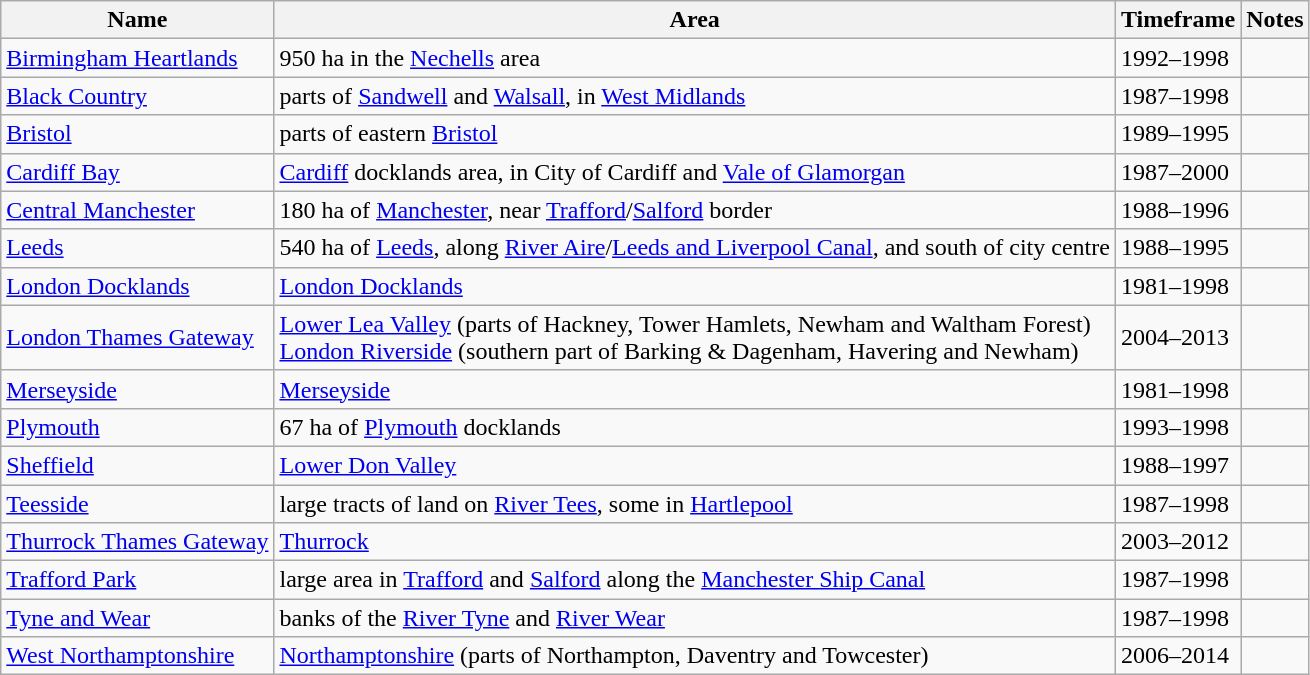<table class="wikitable">
<tr>
<th>Name</th>
<th>Area</th>
<th>Timeframe</th>
<th>Notes</th>
</tr>
<tr>
<td><a href='#'>Birmingham Heartlands</a></td>
<td>950 ha in the <a href='#'>Nechells</a> area</td>
<td>1992–1998</td>
<td></td>
</tr>
<tr>
<td><a href='#'>Black Country</a></td>
<td>parts of <a href='#'>Sandwell</a> and <a href='#'>Walsall</a>, in <a href='#'>West Midlands</a></td>
<td>1987–1998</td>
<td></td>
</tr>
<tr>
<td><a href='#'>Bristol</a></td>
<td>parts of eastern <a href='#'>Bristol</a></td>
<td>1989–1995</td>
<td></td>
</tr>
<tr>
<td><a href='#'>Cardiff Bay</a></td>
<td><a href='#'>Cardiff</a> docklands area, in City of Cardiff and <a href='#'>Vale of Glamorgan</a></td>
<td>1987–2000</td>
<td></td>
</tr>
<tr>
<td><a href='#'>Central Manchester</a></td>
<td>180 ha of <a href='#'>Manchester</a>, near <a href='#'>Trafford</a>/<a href='#'>Salford</a> border</td>
<td>1988–1996</td>
<td></td>
</tr>
<tr>
<td><a href='#'>Leeds</a></td>
<td>540 ha of <a href='#'>Leeds</a>, along <a href='#'>River Aire</a>/<a href='#'>Leeds and Liverpool Canal</a>, and south of city centre</td>
<td>1988–1995</td>
<td></td>
</tr>
<tr>
<td><a href='#'>London Docklands</a></td>
<td><a href='#'>London Docklands</a></td>
<td>1981–1998</td>
<td></td>
</tr>
<tr>
<td><a href='#'>London Thames Gateway</a></td>
<td><a href='#'>Lower Lea Valley</a> (parts of Hackney, Tower Hamlets, Newham and Waltham Forest)<br><a href='#'>London Riverside</a> (southern part of Barking & Dagenham, Havering and Newham)</td>
<td>2004–2013</td>
<td></td>
</tr>
<tr>
<td><a href='#'>Merseyside</a></td>
<td><a href='#'>Merseyside</a></td>
<td>1981–1998</td>
<td></td>
</tr>
<tr>
<td><a href='#'>Plymouth</a></td>
<td>67 ha of <a href='#'>Plymouth</a> docklands</td>
<td>1993–1998</td>
<td></td>
</tr>
<tr>
<td><a href='#'>Sheffield</a></td>
<td><a href='#'>Lower Don Valley</a></td>
<td>1988–1997</td>
<td></td>
</tr>
<tr>
<td><a href='#'>Teesside</a></td>
<td>large tracts of land on <a href='#'>River Tees</a>, some in <a href='#'>Hartlepool</a></td>
<td>1987–1998</td>
<td></td>
</tr>
<tr>
<td><a href='#'>Thurrock Thames Gateway</a></td>
<td><a href='#'>Thurrock</a></td>
<td>2003–2012</td>
<td></td>
</tr>
<tr>
<td><a href='#'>Trafford Park</a></td>
<td>large area in <a href='#'>Trafford</a> and <a href='#'>Salford</a> along the <a href='#'>Manchester Ship Canal</a></td>
<td>1987–1998</td>
<td></td>
</tr>
<tr>
<td><a href='#'>Tyne and Wear</a></td>
<td>banks of the <a href='#'>River Tyne</a> and <a href='#'>River Wear</a></td>
<td>1987–1998</td>
<td></td>
</tr>
<tr>
<td><a href='#'>West Northamptonshire</a></td>
<td><a href='#'>Northamptonshire</a> (parts of Northampton, Daventry and Towcester)</td>
<td>2006–2014</td>
<td></td>
</tr>
</table>
